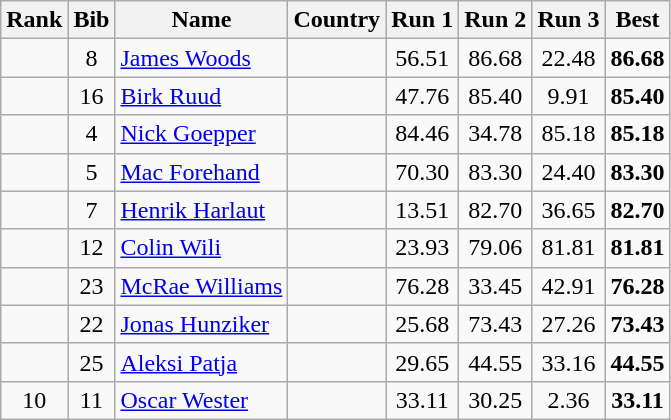<table class="wikitable sortable" style="text-align:center">
<tr>
<th>Rank</th>
<th>Bib</th>
<th>Name</th>
<th>Country</th>
<th>Run 1</th>
<th>Run 2</th>
<th>Run 3</th>
<th>Best</th>
</tr>
<tr>
<td></td>
<td>8</td>
<td align=left><a href='#'>James Woods</a></td>
<td align=left></td>
<td>56.51</td>
<td>86.68</td>
<td>22.48</td>
<td><strong>86.68</strong></td>
</tr>
<tr>
<td></td>
<td>16</td>
<td align=left><a href='#'>Birk Ruud</a></td>
<td align=left></td>
<td>47.76</td>
<td>85.40</td>
<td>9.91</td>
<td><strong>85.40</strong></td>
</tr>
<tr>
<td></td>
<td>4</td>
<td align=left><a href='#'>Nick Goepper</a></td>
<td align=left></td>
<td>84.46</td>
<td>34.78</td>
<td>85.18</td>
<td><strong>85.18</strong></td>
</tr>
<tr>
<td></td>
<td>5</td>
<td align=left><a href='#'>Mac Forehand</a></td>
<td align=left></td>
<td>70.30</td>
<td>83.30</td>
<td>24.40</td>
<td><strong>83.30</strong></td>
</tr>
<tr>
<td></td>
<td>7</td>
<td align=left><a href='#'>Henrik Harlaut</a></td>
<td align=left></td>
<td>13.51</td>
<td>82.70</td>
<td>36.65</td>
<td><strong>82.70</strong></td>
</tr>
<tr>
<td></td>
<td>12</td>
<td align=left><a href='#'>Colin Wili</a></td>
<td align=left></td>
<td>23.93</td>
<td>79.06</td>
<td>81.81</td>
<td><strong>81.81</strong></td>
</tr>
<tr>
<td></td>
<td>23</td>
<td align=left><a href='#'>McRae Williams</a></td>
<td align=left></td>
<td>76.28</td>
<td>33.45</td>
<td>42.91</td>
<td><strong>76.28</strong></td>
</tr>
<tr>
<td></td>
<td>22</td>
<td align=left><a href='#'>Jonas Hunziker</a></td>
<td align=left></td>
<td>25.68</td>
<td>73.43</td>
<td>27.26</td>
<td><strong>73.43</strong></td>
</tr>
<tr>
<td></td>
<td>25</td>
<td align=left><a href='#'>Aleksi Patja</a></td>
<td align=left></td>
<td>29.65</td>
<td>44.55</td>
<td>33.16</td>
<td><strong>44.55</strong></td>
</tr>
<tr>
<td>10</td>
<td>11</td>
<td align=left><a href='#'>Oscar Wester</a></td>
<td align=left></td>
<td>33.11</td>
<td>30.25</td>
<td>2.36</td>
<td><strong>33.11</strong></td>
</tr>
</table>
